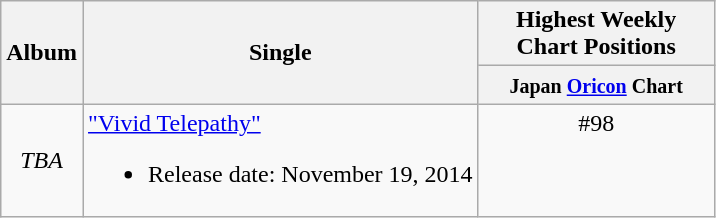<table class="wikitable">
<tr>
<th style="text-align:center;" rowspan="2">Album</th>
<th style="text-align:center;" rowspan="2">Single</th>
<th style="text-align:center; width:150px;">Highest Weekly Chart Positions</th>
</tr>
<tr>
<th 18 style="vertical-align:top; text-align:center; width:150px;"><small>Japan <a href='#'>Oricon</a> Chart</small></th>
</tr>
<tr>
<td style="text-align:center;" rowspan="1"><em>TBA</em></td>
<td><a href='#'>"Vivid Telepathy"</a><br><ul><li>Release date: November 19, 2014</li></ul></td>
<td style="text-align:center; vertical-align:top;">#98</td>
</tr>
</table>
